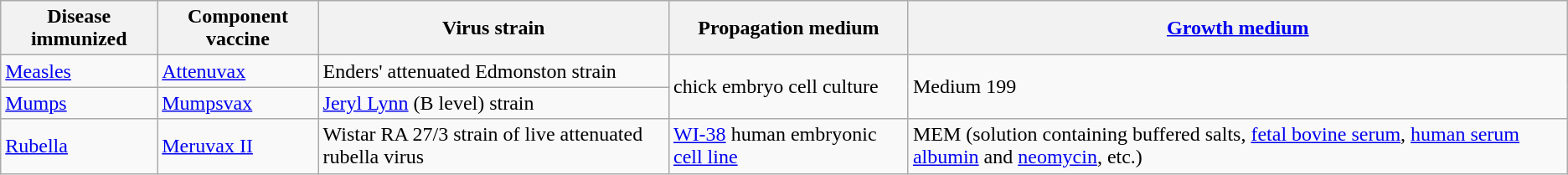<table class="wikitable">
<tr>
<th>Disease immunized</th>
<th>Component vaccine</th>
<th>Virus strain</th>
<th>Propagation medium</th>
<th><a href='#'>Growth medium</a></th>
</tr>
<tr>
<td><a href='#'>Measles</a></td>
<td><a href='#'>Attenuvax</a></td>
<td>Enders' attenuated Edmonston strain</td>
<td rowspan="2">chick embryo cell culture</td>
<td rowspan="2">Medium 199</td>
</tr>
<tr>
<td><a href='#'>Mumps</a></td>
<td><a href='#'>Mumpsvax</a></td>
<td><a href='#'>Jeryl Lynn</a> (B level) strain</td>
</tr>
<tr>
<td><a href='#'>Rubella</a></td>
<td><a href='#'>Meruvax II</a></td>
<td>Wistar RA 27/3 strain of live attenuated rubella virus</td>
<td><a href='#'>WI-38</a> human embryonic <a href='#'>cell line</a></td>
<td>MEM (solution containing buffered salts, <a href='#'>fetal bovine serum</a>, <a href='#'>human serum albumin</a> and <a href='#'>neomycin</a>, etc.)</td>
</tr>
</table>
